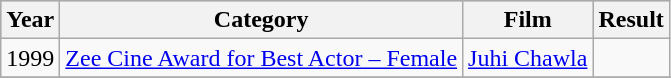<table class="wikitable">
<tr style="background:#b0c4de; text-align:center;">
<th>Year</th>
<th>Category</th>
<th>Film</th>
<th>Result</th>
</tr>
<tr>
<td>1999</td>
<td><a href='#'>Zee Cine Award for Best Actor – Female</a></td>
<td><a href='#'>Juhi Chawla</a></td>
<td></td>
</tr>
<tr>
</tr>
</table>
